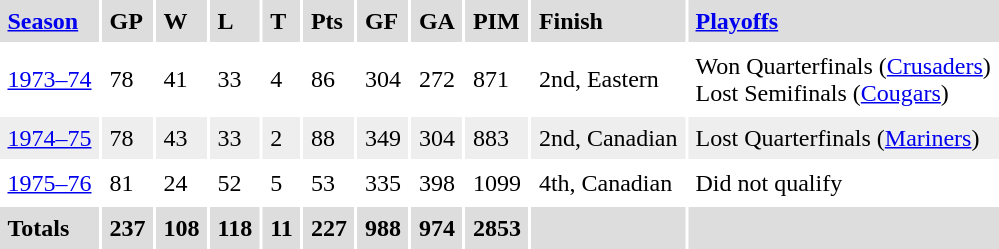<table cellpadding=5>
<tr bgcolor="#dddddd">
<td><strong><a href='#'>Season</a></strong></td>
<td><strong>GP</strong></td>
<td><strong>W</strong></td>
<td><strong>L</strong></td>
<td><strong>T</strong></td>
<td><strong>Pts</strong></td>
<td><strong>GF</strong></td>
<td><strong>GA</strong></td>
<td><strong>PIM</strong></td>
<td><strong>Finish</strong></td>
<td><strong><a href='#'>Playoffs</a></strong></td>
</tr>
<tr>
<td><a href='#'>1973–74</a></td>
<td>78</td>
<td>41</td>
<td>33</td>
<td>4</td>
<td>86</td>
<td>304</td>
<td>272</td>
<td>871</td>
<td>2nd, Eastern</td>
<td>Won Quarterfinals (<a href='#'>Crusaders</a>) <br> Lost Semifinals (<a href='#'>Cougars</a>)</td>
</tr>
<tr bgcolor="#eeeeee">
<td><a href='#'>1974–75</a></td>
<td>78</td>
<td>43</td>
<td>33</td>
<td>2</td>
<td>88</td>
<td>349</td>
<td>304</td>
<td>883</td>
<td>2nd, Canadian</td>
<td>Lost Quarterfinals (<a href='#'>Mariners</a>)</td>
</tr>
<tr>
<td><a href='#'>1975–76</a></td>
<td>81</td>
<td>24</td>
<td>52</td>
<td>5</td>
<td>53</td>
<td>335</td>
<td>398</td>
<td>1099</td>
<td>4th, Canadian</td>
<td>Did not qualify</td>
</tr>
<tr bgcolor="#dddddd">
<td><strong>Totals</strong></td>
<td><strong>237</strong></td>
<td><strong>108</strong></td>
<td><strong>118</strong></td>
<td><strong>11</strong></td>
<td><strong>227</strong></td>
<td><strong>988</strong></td>
<td><strong>974</strong></td>
<td><strong>2853</strong></td>
<td></td>
<td></td>
</tr>
</table>
